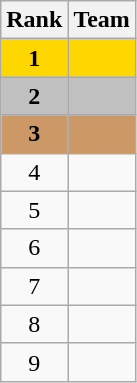<table class="wikitable" style="text-align:center">
<tr>
<th>Rank</th>
<th>Team</th>
</tr>
<tr bgcolor="gold">
<td><strong>1</strong></td>
<td align="left"><strong></strong></td>
</tr>
<tr bgcolor="silver">
<td><strong>2</strong></td>
<td align="left"><strong></strong></td>
</tr>
<tr bgcolor="#CC9966">
<td><strong>3</strong></td>
<td align="left"><strong></strong></td>
</tr>
<tr>
<td>4</td>
<td align="left"></td>
</tr>
<tr>
<td>5</td>
<td align="left"></td>
</tr>
<tr>
<td>6</td>
<td align="left"></td>
</tr>
<tr>
<td>7</td>
<td align="left"></td>
</tr>
<tr>
<td>8</td>
<td align="left"></td>
</tr>
<tr>
<td>9</td>
<td align="left"></td>
</tr>
</table>
